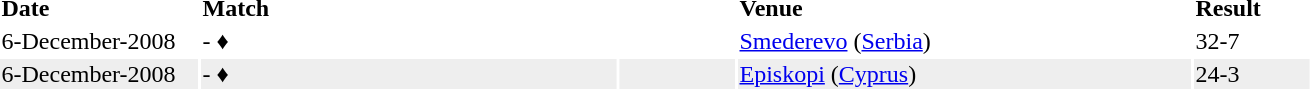<table>
<tr ---->
<td width="130"><strong>Date</strong></td>
<td width="275"><strong>Match</strong></td>
<td width="75"></td>
<td width="300"><strong>Venue</strong></td>
<td width="75"><strong>Result</strong></td>
</tr>
<tr ---->
<td>6-December-2008</td>
<td><strong></strong> -  ♦</td>
<td><br></td>
<td><a href='#'>Smederevo</a> (<a href='#'>Serbia</a>)</td>
<td>32-7</td>
</tr>
<tr ---- bgcolor="#eeeeee">
<td>6-December-2008</td>
<td><strong></strong> -  ♦</td>
<td><br> </td>
<td><a href='#'>Episkopi</a> (<a href='#'>Cyprus</a>)</td>
<td>24-3</td>
</tr>
</table>
